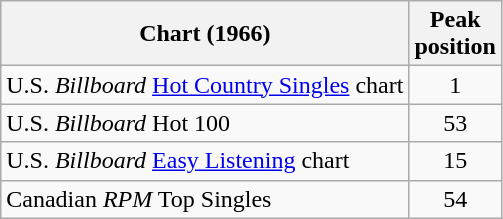<table class="wikitable sortable">
<tr>
<th align="left">Chart (1966)</th>
<th align="center">Peak<br>position</th>
</tr>
<tr>
<td align="left">U.S. <em>Billboard</em> <a href='#'>Hot Country Singles</a> chart</td>
<td align="center">1</td>
</tr>
<tr>
<td align="left">U.S. <em>Billboard</em> Hot 100</td>
<td align="center">53</td>
</tr>
<tr>
<td align="left">U.S. <em>Billboard</em> <a href='#'>Easy Listening</a> chart</td>
<td align="center">15</td>
</tr>
<tr>
<td align="left">Canadian <em>RPM</em> Top Singles</td>
<td align="center">54</td>
</tr>
</table>
